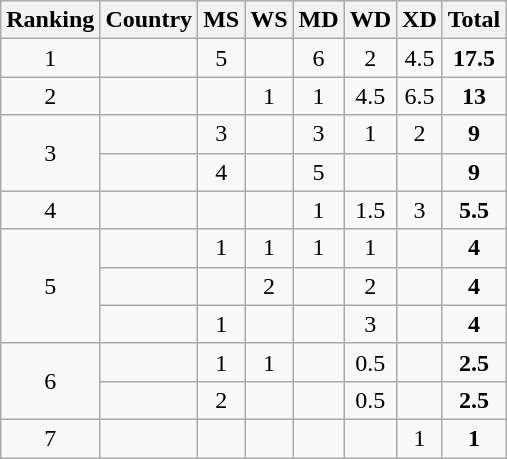<table class="wikitable" style="text-align:center">
<tr>
<th>Ranking</th>
<th>Country</th>
<th>MS</th>
<th>WS</th>
<th>MD</th>
<th>WD</th>
<th>XD</th>
<th>Total</th>
</tr>
<tr>
<td>1</td>
<td align=left></td>
<td>5</td>
<td></td>
<td>6</td>
<td>2</td>
<td>4.5</td>
<td><strong>17.5</strong></td>
</tr>
<tr align=center>
<td>2</td>
<td align=left></td>
<td></td>
<td>1</td>
<td>1</td>
<td>4.5</td>
<td>6.5</td>
<td><strong>13</strong></td>
</tr>
<tr align=center>
<td rowspan="2">3</td>
<td align=left></td>
<td>3</td>
<td></td>
<td>3</td>
<td>1</td>
<td>2</td>
<td><strong>9</strong></td>
</tr>
<tr align=center>
<td align=left></td>
<td>4</td>
<td></td>
<td>5</td>
<td></td>
<td></td>
<td><strong>9</strong></td>
</tr>
<tr align=center>
<td>4</td>
<td align=left></td>
<td></td>
<td></td>
<td>1</td>
<td>1.5</td>
<td>3</td>
<td><strong>5.5</strong></td>
</tr>
<tr align=center>
<td rowspan="3">5</td>
<td align=left></td>
<td>1</td>
<td>1</td>
<td>1</td>
<td>1</td>
<td></td>
<td><strong>4</strong></td>
</tr>
<tr align=center>
<td align=left></td>
<td></td>
<td>2</td>
<td></td>
<td>2</td>
<td></td>
<td><strong>4</strong></td>
</tr>
<tr align=center>
<td align=left></td>
<td>1</td>
<td></td>
<td></td>
<td>3</td>
<td></td>
<td><strong>4</strong></td>
</tr>
<tr align=center>
<td rowspan="2">6</td>
<td align=left></td>
<td>1</td>
<td>1</td>
<td></td>
<td>0.5</td>
<td></td>
<td><strong>2.5</strong></td>
</tr>
<tr align=center>
<td align=left></td>
<td>2</td>
<td></td>
<td></td>
<td>0.5</td>
<td></td>
<td><strong>2.5</strong></td>
</tr>
<tr align=center>
<td>7</td>
<td align=left></td>
<td></td>
<td></td>
<td></td>
<td></td>
<td>1</td>
<td><strong>1</strong></td>
</tr>
</table>
